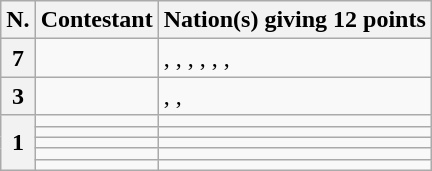<table class="wikitable plainrowheaders">
<tr>
<th scope="col">N.</th>
<th scope="col">Contestant</th>
<th scope="col">Nation(s) giving 12 points</th>
</tr>
<tr>
<th scope="row">7</th>
<td><strong></strong></td>
<td>, , , , , , </td>
</tr>
<tr>
<th scope="row">3</th>
<td></td>
<td>, , </td>
</tr>
<tr>
<th scope="row" rowspan="5">1</th>
<td></td>
<td></td>
</tr>
<tr>
<td></td>
<td></td>
</tr>
<tr>
<td></td>
<td></td>
</tr>
<tr>
<td></td>
<td></td>
</tr>
<tr>
<td></td>
<td></td>
</tr>
</table>
